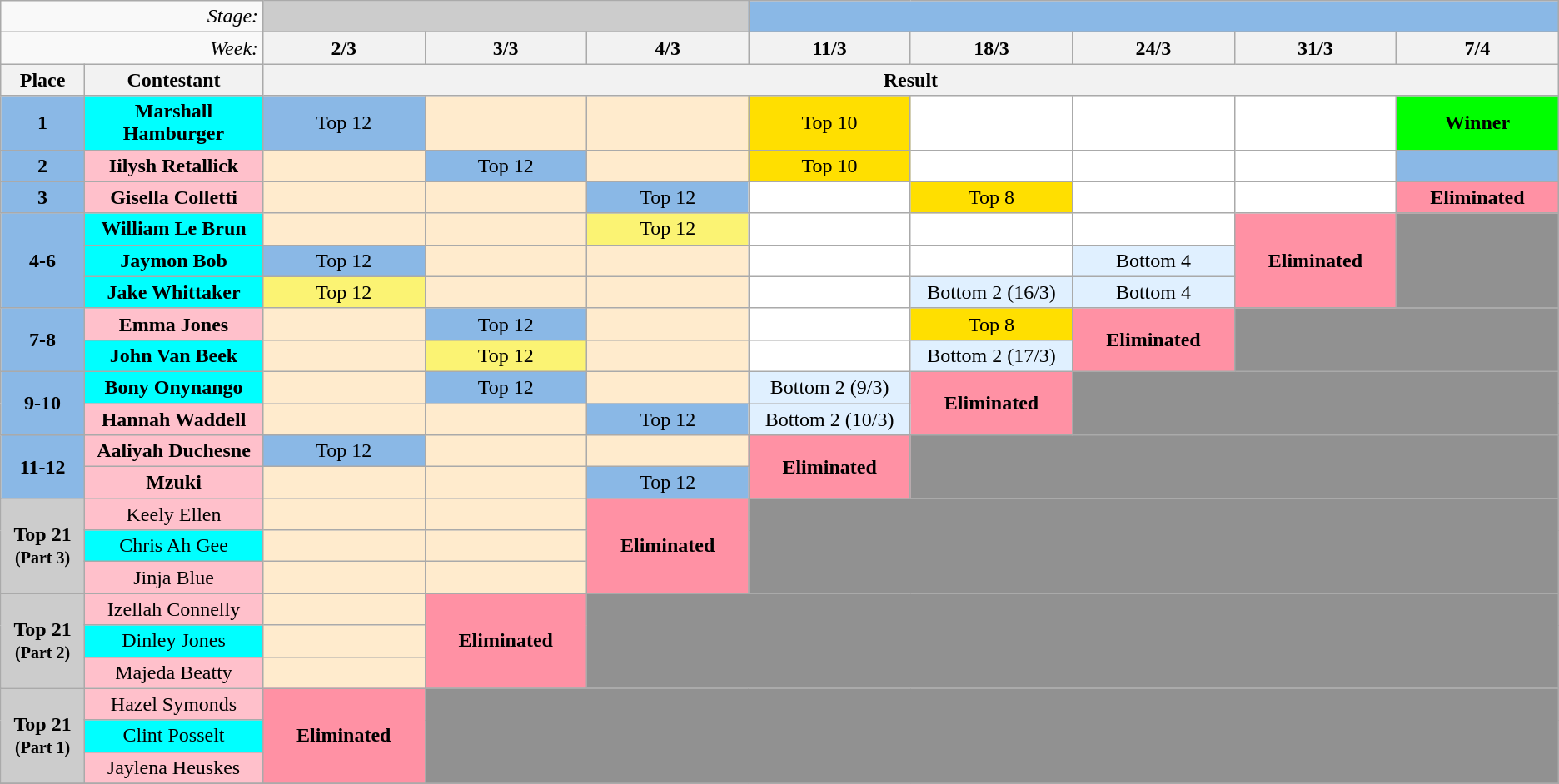<table class="wikitable plainrowheaders" style="text-align:center;">
<tr>
<td colspan="2" style="text-align:right;"><em>Stage:</em></td>
<td colspan="3"  width=6% style="background:#ccc;"></td>
<td colspan="5"  width=6% style="background:#8ab8e6;"></td>
</tr>
<tr>
<td colspan="2" style="text-align:right;" width=10%><em>Week:</em></td>
<th width=6%>2/3</th>
<th width=6%>3/3</th>
<th width=6%>4/3</th>
<th width=6%>11/3</th>
<th width=6%>18/3</th>
<th width=6%>24/3</th>
<th width=6%>31/3</th>
<th width=6%>7/4</th>
</tr>
<tr>
<th width=3%>Place</th>
<th>Contestant</th>
<th colspan="8">Result</th>
</tr>
<tr>
<td style="background:#8ab8e6;"><strong>1</strong></td>
<td style="background:cyan;"><strong>Marshall Hamburger</strong></td>
<td style="background:#8ab8e6;">Top 12</td>
<td style="background:#FFEBCD;"></td>
<td style="background:#FFEBCD;"></td>
<td style="background:#ffdf00;">Top 10</td>
<td style="background:white;"></td>
<td style="background:white;"></td>
<td style="background:white;"></td>
<td rowspan=1 style="background:lime"><strong>Winner</strong></td>
</tr>
<tr>
<td style="background:#8ab8e6;"><strong>2</strong></td>
<td style="background:pink;"><strong>Iilysh Retallick</strong></td>
<td style="background:#FFEBCD;"></td>
<td style="background:#8ab8e6;">Top 12</td>
<td style="background:#FFEBCD;"></td>
<td style="background:#ffdf00;">Top 10</td>
<td style="background:white;"></td>
<td style="background:white;"></td>
<td style="background:white;"></td>
<td style="background:#8ab8e6;"></td>
</tr>
<tr>
<td style="background:#8ab8e6;"><strong>3</strong></td>
<td style="background:pink;"><strong>Gisella Colletti</strong></td>
<td style="background:#FFEBCD;"></td>
<td style="background:#FFEBCD;"></td>
<td style="background:#8ab8e6;">Top 12</td>
<td style="background:white;"></td>
<td style="background:#ffdf00;">Top 8</td>
<td style="background:white;"></td>
<td style="background:white;"></td>
<td style="background:#FF91A4;"><strong>Eliminated</strong></td>
</tr>
<tr>
<td style="background:#8ab8e6;" rowspan="3"><strong>4-6</strong></td>
<td style="background:cyan;"><strong>William Le Brun</strong></td>
<td style="background:#FFEBCD;"></td>
<td style="background:#FFEBCD;"></td>
<td style="background:#fbf373;">Top 12</td>
<td style="background:white;"></td>
<td style="background:white;"></td>
<td style="background:white;"></td>
<td style="background:#FF91A4;" rowspan="3"><strong>Eliminated</strong></td>
<td style="background:#919191;" colspan="1" rowspan="3"></td>
</tr>
<tr>
<td style="background:cyan;"><strong>Jaymon Bob</strong></td>
<td style="background:#8ab8e6;">Top 12</td>
<td style="background:#FFEBCD;"></td>
<td style="background:#FFEBCD;"></td>
<td style="background:white;"></td>
<td style="background:white;"></td>
<td style="background:#e0f0ff;">Bottom 4</td>
</tr>
<tr>
<td style="background:cyan;"><strong>Jake Whittaker</strong></td>
<td style="background:#fbf373;">Top 12</td>
<td style="background:#FFEBCD;"></td>
<td style="background:#FFEBCD;"></td>
<td style="background:white;"></td>
<td style="background:#e0f0ff;">Bottom 2 (16/3)</td>
<td style="background:#e0f0ff;">Bottom 4</td>
</tr>
<tr>
<td style="background:#8ab8e6;" rowspan="2"><strong>7-8</strong></td>
<td style="background:pink;"><strong>Emma Jones</strong></td>
<td style="background:#FFEBCD;"></td>
<td style="background:#8ab8e6;">Top 12</td>
<td style="background:#FFEBCD;"></td>
<td style="background:white;"></td>
<td style="background:#ffdf00;">Top 8</td>
<td style="background:#FF91A4;" rowspan="2"><strong>Eliminated</strong></td>
<td style="background:#919191;" colspan="2" rowspan="2"></td>
</tr>
<tr>
<td style="background:cyan;"><strong>John Van Beek</strong></td>
<td style="background:#FFEBCD;"></td>
<td style="background:#fbf373;">Top 12</td>
<td style="background:#FFEBCD;"></td>
<td style="background:white;"></td>
<td style="background:#e0f0ff;">Bottom 2 (17/3)</td>
</tr>
<tr>
<td style="background:#8ab8e6;" rowspan="2"><strong>9-10</strong></td>
<td style="background:cyan;"><strong>Bony Onynango</strong></td>
<td style="background:#FFEBCD;"></td>
<td style="background:#8ab8e6;">Top 12</td>
<td style="background:#FFEBCD;"></td>
<td style="background:#e0f0ff;">Bottom 2 (9/3)</td>
<td style="background:#FF91A4;" rowspan="2"><strong>Eliminated</strong></td>
<td style="background:#919191;" colspan="3" rowspan="2"></td>
</tr>
<tr>
<td style="background:pink;"><strong>Hannah Waddell</strong></td>
<td style="background:#FFEBCD;"></td>
<td style="background:#FFEBCD;"></td>
<td style="background:#8ab8e6;">Top 12</td>
<td style="background:#e0f0ff;">Bottom 2 (10/3)</td>
</tr>
<tr>
<td style="background:#8ab8e6;" rowspan="2"><strong>11-12</strong></td>
<td style="background:pink;"><strong>Aaliyah Duchesne</strong></td>
<td style="background:#8ab8e6;">Top 12</td>
<td style="background:#FFEBCD;"></td>
<td style="background:#FFEBCD;"></td>
<td style="background:#FF91A4;" rowspan="2"><strong>Eliminated</strong></td>
<td style="background:#919191;" colspan="4" rowspan="2"></td>
</tr>
<tr>
<td style="background:pink;"><strong>Mzuki</strong></td>
<td style="background:#FFEBCD;"></td>
<td style="background:#FFEBCD;"></td>
<td style="background:#8ab8e6;">Top 12</td>
</tr>
<tr>
<td style="background:#ccc;" rowspan="3"><strong>Top 21<br><small>(Part 3)</small></strong></td>
<td style="background:pink;">Keely Ellen</td>
<td style="background:#FFEBCD;"></td>
<td style="background:#FFEBCD;"></td>
<td style="background:#FF91A4;" rowspan="3"><strong>Eliminated</strong></td>
<td style="background:#919191;" colspan="5" rowspan="3"></td>
</tr>
<tr>
<td style="background:cyan;">Chris Ah Gee</td>
<td style="background:#FFEBCD;"></td>
<td style="background:#FFEBCD;"></td>
</tr>
<tr>
<td style="background:pink;">Jinja Blue</td>
<td style="background:#FFEBCD;"></td>
<td style="background:#FFEBCD;"></td>
</tr>
<tr>
<td style="background:#ccc;" rowspan="3"><strong>Top 21<br><small>(Part 2)</small></strong></td>
<td style="background:pink;">Izellah Connelly</td>
<td style="background:#FFEBCD;"></td>
<td style="background:#FF91A4;" rowspan="3"><strong>Eliminated</strong></td>
<td style="background:#919191;" colspan="6" rowspan="3"></td>
</tr>
<tr>
<td style="background:cyan;">Dinley Jones</td>
<td style="background:#FFEBCD;"></td>
</tr>
<tr>
<td style="background:pink;">Majeda Beatty</td>
<td style="background:#FFEBCD;"></td>
</tr>
<tr>
<td style="background:#ccc;" rowspan="3"><strong>Top 21<br><small>(Part 1)</small></strong></td>
<td style="background:pink;">Hazel Symonds</td>
<td style="background:#FF91A4;" rowspan="3"><strong>Eliminated</strong></td>
<td style="background:#919191;" colspan="7" rowspan="3"></td>
</tr>
<tr>
<td style="background:cyan;">Clint Posselt</td>
</tr>
<tr>
<td style="background:pink;">Jaylena Heuskes</td>
</tr>
<tr>
</tr>
</table>
